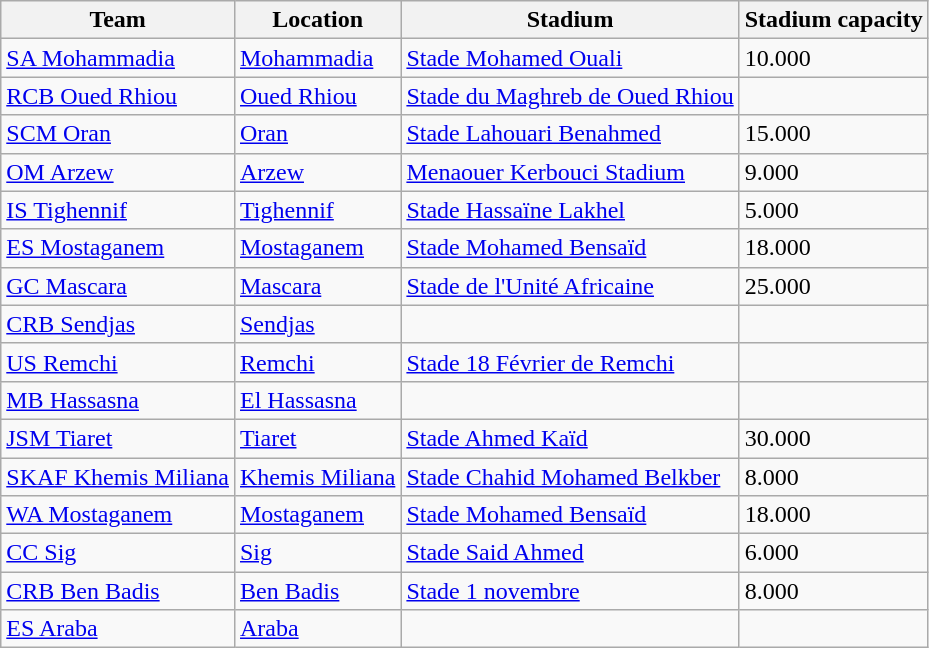<table class="wikitable sortable">
<tr>
<th>Team</th>
<th>Location</th>
<th>Stadium</th>
<th>Stadium capacity</th>
</tr>
<tr>
<td><a href='#'>SA Mohammadia</a></td>
<td><a href='#'>Mohammadia</a></td>
<td><a href='#'>Stade Mohamed Ouali</a></td>
<td>10.000</td>
</tr>
<tr>
<td><a href='#'>RCB Oued Rhiou</a></td>
<td><a href='#'>Oued Rhiou</a></td>
<td><a href='#'>Stade du Maghreb de Oued Rhiou</a></td>
<td></td>
</tr>
<tr>
<td><a href='#'>SCM Oran</a></td>
<td><a href='#'>Oran</a></td>
<td><a href='#'>Stade Lahouari Benahmed</a></td>
<td>15.000</td>
</tr>
<tr>
<td><a href='#'>OM Arzew</a></td>
<td><a href='#'>Arzew</a></td>
<td><a href='#'>Menaouer Kerbouci Stadium</a></td>
<td>9.000</td>
</tr>
<tr>
<td><a href='#'>IS Tighennif</a></td>
<td><a href='#'>Tighennif</a></td>
<td><a href='#'>Stade Hassaïne Lakhel</a></td>
<td>5.000</td>
</tr>
<tr>
<td><a href='#'>ES Mostaganem</a></td>
<td><a href='#'>Mostaganem</a></td>
<td><a href='#'>Stade Mohamed Bensaïd</a></td>
<td>18.000</td>
</tr>
<tr>
<td><a href='#'>GC Mascara</a></td>
<td><a href='#'>Mascara</a></td>
<td><a href='#'>Stade de l'Unité Africaine</a></td>
<td>25.000</td>
</tr>
<tr>
<td><a href='#'>CRB Sendjas</a></td>
<td><a href='#'>Sendjas</a></td>
<td></td>
<td></td>
</tr>
<tr>
<td><a href='#'>US Remchi</a></td>
<td><a href='#'>Remchi</a></td>
<td><a href='#'>Stade 18 Février de Remchi</a></td>
<td></td>
</tr>
<tr>
<td><a href='#'>MB Hassasna</a></td>
<td><a href='#'>El Hassasna</a></td>
<td></td>
<td></td>
</tr>
<tr>
<td><a href='#'>JSM Tiaret</a></td>
<td><a href='#'>Tiaret</a></td>
<td><a href='#'>Stade Ahmed Kaïd</a></td>
<td>30.000</td>
</tr>
<tr>
<td><a href='#'>SKAF Khemis Miliana</a></td>
<td><a href='#'>Khemis Miliana</a></td>
<td><a href='#'>Stade Chahid Mohamed Belkber</a></td>
<td>8.000</td>
</tr>
<tr>
<td><a href='#'>WA Mostaganem</a></td>
<td><a href='#'>Mostaganem</a></td>
<td><a href='#'>Stade Mohamed Bensaïd</a></td>
<td>18.000</td>
</tr>
<tr>
<td><a href='#'>CC Sig</a></td>
<td><a href='#'>Sig</a></td>
<td><a href='#'>Stade Said Ahmed</a></td>
<td>6.000</td>
</tr>
<tr>
<td><a href='#'>CRB Ben Badis</a></td>
<td><a href='#'>Ben Badis</a></td>
<td><a href='#'>Stade 1 novembre</a></td>
<td>8.000</td>
</tr>
<tr>
<td><a href='#'>ES Araba</a></td>
<td><a href='#'>Araba</a></td>
<td></td>
<td></td>
</tr>
</table>
